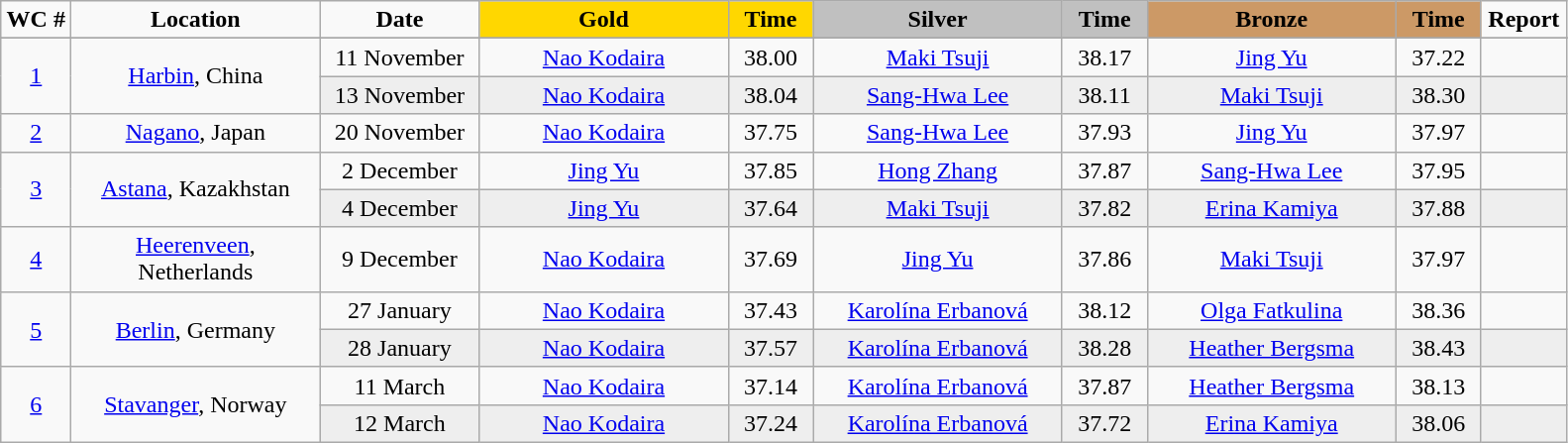<table class="wikitable">
<tr>
<td width="40" align="center"><strong>WC #</strong></td>
<td width="160" align="center"><strong>Location</strong></td>
<td width="100" align="center"><strong>Date</strong></td>
<td width="160" bgcolor="gold" align="center"><strong>Gold</strong></td>
<td width="50" bgcolor="gold" align="center"><strong>Time</strong></td>
<td width="160" bgcolor="silver" align="center"><strong>Silver</strong></td>
<td width="50" bgcolor="silver" align="center"><strong>Time</strong></td>
<td width="160" bgcolor="#CC9966" align="center"><strong>Bronze</strong></td>
<td width="50" bgcolor="#CC9966" align="center"><strong>Time</strong></td>
<td width="50" align="center"><strong>Report</strong></td>
</tr>
<tr bgcolor="#cccccc">
</tr>
<tr>
<td rowspan=2 align="center"><a href='#'>1</a></td>
<td rowspan=2 align="center"><a href='#'>Harbin</a>, China</td>
<td align="center">11 November</td>
<td align="center"><a href='#'>Nao Kodaira</a><br><small></small></td>
<td align="center">38.00</td>
<td align="center"><a href='#'>Maki Tsuji</a><br><small></small></td>
<td align="center">38.17</td>
<td align="center"><a href='#'>Jing Yu</a><br><small></small></td>
<td align="center">37.22</td>
<td align="center"></td>
</tr>
<tr bgcolor="#eeeeee">
<td align="center">13 November</td>
<td align="center"><a href='#'>Nao Kodaira</a><br><small></small></td>
<td align="center">38.04</td>
<td align="center"><a href='#'>Sang-Hwa Lee</a><br><small></small></td>
<td align="center">38.11</td>
<td align="center"><a href='#'>Maki Tsuji</a><br><small></small></td>
<td align="center">38.30</td>
<td align="center"></td>
</tr>
<tr>
<td align="center"><a href='#'>2</a></td>
<td align="center"><a href='#'>Nagano</a>, Japan</td>
<td align="center">20 November</td>
<td align="center"><a href='#'>Nao Kodaira</a><br><small></small></td>
<td align="center">37.75</td>
<td align="center"><a href='#'>Sang-Hwa Lee</a><br><small></small></td>
<td align="center">37.93</td>
<td align="center"><a href='#'>Jing Yu</a><br><small></small></td>
<td align="center">37.97</td>
<td align="center"></td>
</tr>
<tr>
<td rowspan=2 align="center"><a href='#'>3</a></td>
<td rowspan=2 align="center"><a href='#'>Astana</a>, Kazakhstan</td>
<td align="center">2 December</td>
<td align="center"><a href='#'>Jing Yu</a><br><small></small></td>
<td align="center">37.85</td>
<td align="center"><a href='#'>Hong Zhang</a><br><small></small></td>
<td align="center">37.87</td>
<td align="center"><a href='#'>Sang-Hwa Lee</a><br><small></small></td>
<td align="center">37.95</td>
<td align="center"></td>
</tr>
<tr bgcolor="#eeeeee">
<td align="center">4 December</td>
<td align="center"><a href='#'>Jing Yu</a><br><small></small></td>
<td align="center">37.64</td>
<td align="center"><a href='#'>Maki Tsuji</a><br><small></small></td>
<td align="center">37.82</td>
<td align="center"><a href='#'>Erina Kamiya</a><br><small></small></td>
<td align="center">37.88</td>
<td align="center"></td>
</tr>
<tr>
<td align="center"><a href='#'>4</a></td>
<td align="center"><a href='#'>Heerenveen</a>, Netherlands</td>
<td align="center">9 December</td>
<td align="center"><a href='#'>Nao Kodaira</a><br><small></small></td>
<td align="center">37.69</td>
<td align="center"><a href='#'>Jing Yu</a><br><small></small></td>
<td align="center">37.86</td>
<td align="center"><a href='#'>Maki Tsuji</a><br><small></small></td>
<td align="center">37.97</td>
<td align="center"></td>
</tr>
<tr>
<td rowspan=2 align="center"><a href='#'>5</a></td>
<td rowspan=2 align="center"><a href='#'>Berlin</a>, Germany</td>
<td align="center">27 January</td>
<td align="center"><a href='#'>Nao Kodaira</a><br><small></small></td>
<td align="center">37.43</td>
<td align="center"><a href='#'>Karolína Erbanová</a><br><small></small></td>
<td align="center">38.12</td>
<td align="center"><a href='#'>Olga Fatkulina</a><br><small></small></td>
<td align="center">38.36</td>
<td align="center"></td>
</tr>
<tr bgcolor="#eeeeee">
<td align="center">28 January</td>
<td align="center"><a href='#'>Nao Kodaira</a><br><small></small></td>
<td align="center">37.57</td>
<td align="center"><a href='#'>Karolína Erbanová</a><br><small></small></td>
<td align="center">38.28</td>
<td align="center"><a href='#'>Heather Bergsma</a><br><small></small></td>
<td align="center">38.43</td>
<td align="center"></td>
</tr>
<tr>
<td rowspan=2 align="center"><a href='#'>6</a></td>
<td rowspan=2 align="center"><a href='#'>Stavanger</a>, Norway</td>
<td align="center">11 March</td>
<td align="center"><a href='#'>Nao Kodaira</a><br><small></small></td>
<td align="center">37.14</td>
<td align="center"><a href='#'>Karolína Erbanová</a><br><small></small></td>
<td align="center">37.87</td>
<td align="center"><a href='#'>Heather Bergsma</a><br><small></small></td>
<td align="center">38.13</td>
<td align="center"></td>
</tr>
<tr bgcolor="#eeeeee">
<td align="center">12 March</td>
<td align="center"><a href='#'>Nao Kodaira</a><br><small></small></td>
<td align="center">37.24</td>
<td align="center"><a href='#'>Karolína Erbanová</a><br><small></small></td>
<td align="center">37.72</td>
<td align="center"><a href='#'>Erina Kamiya</a><br><small></small></td>
<td align="center">38.06</td>
<td align="center"></td>
</tr>
</table>
